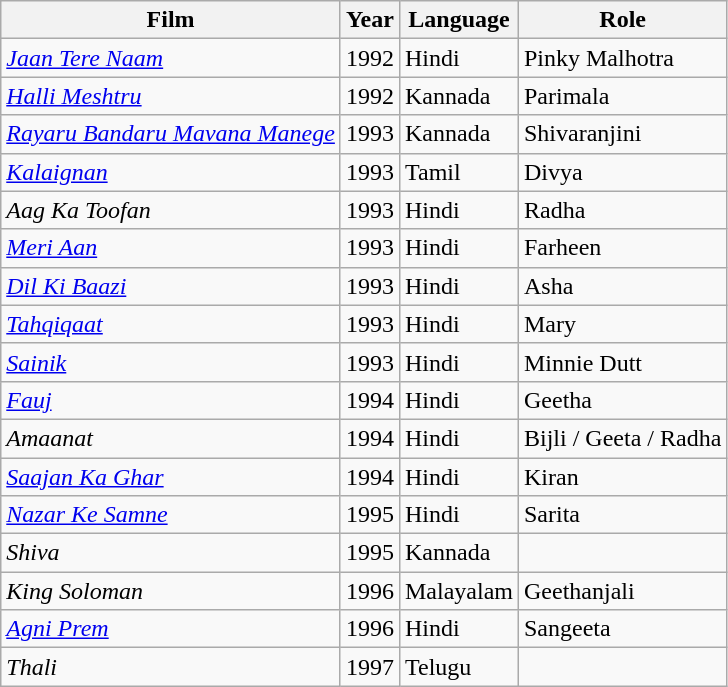<table class="wikitable">
<tr>
<th>Film</th>
<th>Year</th>
<th>Language</th>
<th>Role</th>
</tr>
<tr>
<td><em><a href='#'>Jaan Tere Naam</a></em></td>
<td>1992</td>
<td>Hindi</td>
<td>Pinky Malhotra</td>
</tr>
<tr>
<td><em><a href='#'>Halli Meshtru</a></em></td>
<td>1992</td>
<td>Kannada</td>
<td>Parimala</td>
</tr>
<tr>
<td><em><a href='#'>Rayaru Bandaru Mavana Manege</a></em></td>
<td>1993</td>
<td>Kannada</td>
<td>Shivaranjini</td>
</tr>
<tr>
<td><em><a href='#'>Kalaignan</a></em></td>
<td>1993</td>
<td>Tamil</td>
<td>Divya</td>
</tr>
<tr>
<td><em>Aag Ka Toofan</em></td>
<td>1993</td>
<td>Hindi</td>
<td>Radha</td>
</tr>
<tr>
<td><em><a href='#'>Meri Aan</a></em></td>
<td>1993</td>
<td>Hindi</td>
<td>Farheen</td>
</tr>
<tr>
<td><em><a href='#'>Dil Ki Baazi</a></em></td>
<td>1993</td>
<td>Hindi</td>
<td>Asha</td>
</tr>
<tr>
<td><em><a href='#'>Tahqiqaat</a></em></td>
<td>1993</td>
<td>Hindi</td>
<td>Mary</td>
</tr>
<tr>
<td><em><a href='#'>Sainik</a></em></td>
<td>1993</td>
<td>Hindi</td>
<td>Minnie Dutt</td>
</tr>
<tr>
<td><em><a href='#'>Fauj</a></em></td>
<td>1994</td>
<td>Hindi</td>
<td>Geetha</td>
</tr>
<tr>
<td><em>Amaanat</em></td>
<td>1994</td>
<td>Hindi</td>
<td>Bijli / Geeta / Radha</td>
</tr>
<tr>
<td><em><a href='#'>Saajan Ka Ghar</a></em></td>
<td>1994</td>
<td>Hindi</td>
<td>Kiran</td>
</tr>
<tr>
<td><em><a href='#'>Nazar Ke Samne</a></em></td>
<td>1995</td>
<td>Hindi</td>
<td>Sarita</td>
</tr>
<tr>
<td><em>Shiva</em></td>
<td>1995</td>
<td>Kannada</td>
<td></td>
</tr>
<tr>
<td><em>King Soloman</em></td>
<td>1996</td>
<td>Malayalam</td>
<td>Geethanjali</td>
</tr>
<tr>
<td><em><a href='#'>Agni Prem</a></em></td>
<td>1996</td>
<td>Hindi</td>
<td>Sangeeta</td>
</tr>
<tr>
<td><em>Thali</em></td>
<td>1997</td>
<td>Telugu</td>
<td></td>
</tr>
</table>
